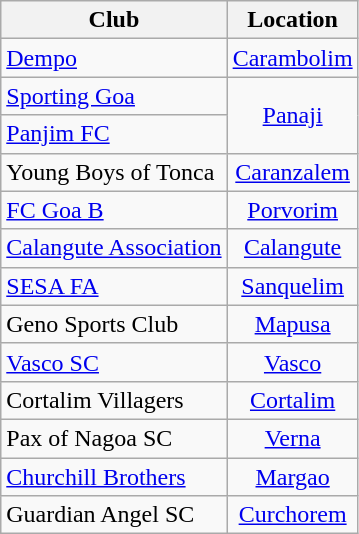<table class="wikitable sortable">
<tr>
<th>Club</th>
<th>Location</th>
</tr>
<tr>
<td><a href='#'>Dempo</a></td>
<td align="center"><a href='#'>Carambolim</a></td>
</tr>
<tr>
<td><a href='#'>Sporting Goa</a></td>
<td align="center" rowspan="2"><a href='#'>Panaji</a></td>
</tr>
<tr>
<td><a href='#'>Panjim FC</a></td>
</tr>
<tr>
<td>Young Boys of Tonca</td>
<td align="center"><a href='#'>Caranzalem</a></td>
</tr>
<tr>
<td><a href='#'>FC Goa B</a></td>
<td align="center"><a href='#'>Porvorim</a></td>
</tr>
<tr>
<td><a href='#'>Calangute Association</a></td>
<td align="center"><a href='#'>Calangute</a></td>
</tr>
<tr>
<td><a href='#'>SESA FA</a></td>
<td align="center"><a href='#'>Sanquelim</a></td>
</tr>
<tr>
<td>Geno Sports Club</td>
<td align="center"><a href='#'>Mapusa</a></td>
</tr>
<tr>
<td><a href='#'>Vasco SC</a></td>
<td align="center"><a href='#'>Vasco</a></td>
</tr>
<tr>
<td>Cortalim Villagers</td>
<td align="center"><a href='#'>Cortalim</a></td>
</tr>
<tr>
<td>Pax of Nagoa SC</td>
<td align="center"><a href='#'>Verna</a></td>
</tr>
<tr>
<td><a href='#'>Churchill Brothers</a></td>
<td align="center"><a href='#'>Margao</a></td>
</tr>
<tr>
<td>Guardian Angel SC</td>
<td align="center"><a href='#'>Curchorem</a></td>
</tr>
</table>
